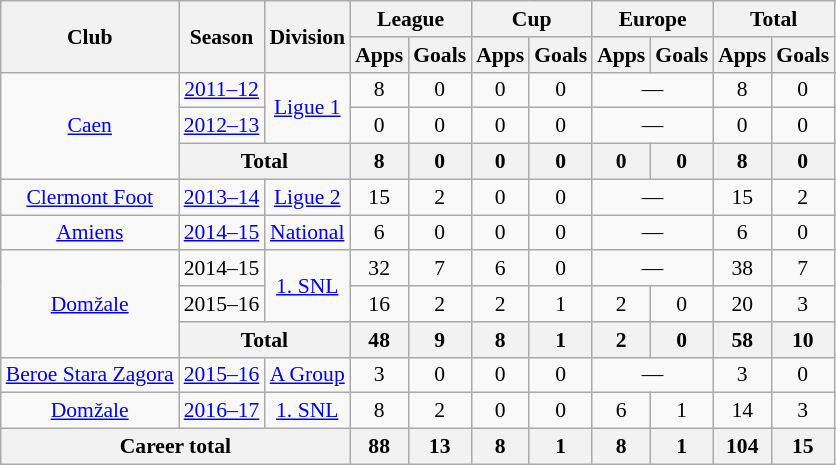<table class="wikitable" style="font-size:90%; text-align: center">
<tr>
<th rowspan=2>Club</th>
<th rowspan=2>Season</th>
<th rowspan="2">Division</th>
<th colspan=2>League</th>
<th colspan=2>Cup</th>
<th colspan=2>Europe</th>
<th colspan=2>Total</th>
</tr>
<tr>
<th>Apps</th>
<th>Goals</th>
<th>Apps</th>
<th>Goals</th>
<th>Apps</th>
<th>Goals</th>
<th>Apps</th>
<th>Goals</th>
</tr>
<tr>
<td rowspan=3><a href='#'>Caen</a></td>
<td><a href='#'>2011–12</a></td>
<td rowspan=2><a href='#'>Ligue 1</a></td>
<td>8</td>
<td>0</td>
<td>0</td>
<td>0</td>
<td colspan="2">—</td>
<td>8</td>
<td>0</td>
</tr>
<tr>
<td><a href='#'>2012–13</a></td>
<td>0</td>
<td>0</td>
<td>0</td>
<td>0</td>
<td colspan="2">—</td>
<td>0</td>
<td>0</td>
</tr>
<tr>
<th colspan=2>Total</th>
<th>8</th>
<th>0</th>
<th>0</th>
<th>0</th>
<th>0</th>
<th>0</th>
<th>8</th>
<th>0</th>
</tr>
<tr>
<td><a href='#'>Clermont Foot</a></td>
<td><a href='#'>2013–14</a></td>
<td rowspan=1><a href='#'>Ligue 2</a></td>
<td>15</td>
<td>2</td>
<td>0</td>
<td>0</td>
<td colspan="2">—</td>
<td>15</td>
<td>2</td>
</tr>
<tr>
<td rowspan=1><a href='#'>Amiens</a></td>
<td><a href='#'>2014–15</a></td>
<td rowspan=1><a href='#'>National</a></td>
<td>6</td>
<td>0</td>
<td>0</td>
<td>0</td>
<td colspan="2">—</td>
<td>6</td>
<td>0</td>
</tr>
<tr>
<td rowspan=3><a href='#'>Domžale</a></td>
<td>2014–15</td>
<td rowspan="2"><a href='#'>1. SNL</a></td>
<td>32</td>
<td>7</td>
<td>6</td>
<td>0</td>
<td colspan="2">—</td>
<td>38</td>
<td>7</td>
</tr>
<tr>
<td>2015–16</td>
<td>16</td>
<td>2</td>
<td>2</td>
<td>1</td>
<td>2</td>
<td>0</td>
<td>20</td>
<td>3</td>
</tr>
<tr>
<th colspan=2>Total</th>
<th>48</th>
<th>9</th>
<th>8</th>
<th>1</th>
<th>2</th>
<th>0</th>
<th>58</th>
<th>10</th>
</tr>
<tr>
<td rowspan=1><a href='#'>Beroe Stara Zagora</a></td>
<td><a href='#'>2015–16</a></td>
<td rowspan=1><a href='#'>A Group</a></td>
<td>3</td>
<td>0</td>
<td>0</td>
<td>0</td>
<td colspan="2">—</td>
<td>3</td>
<td>0</td>
</tr>
<tr>
<td rowspan=1><a href='#'>Domžale</a></td>
<td><a href='#'>2016–17</a></td>
<td rowspan=1><a href='#'>1. SNL</a></td>
<td>8</td>
<td>2</td>
<td>0</td>
<td>0</td>
<td>6</td>
<td>1</td>
<td>14</td>
<td>3</td>
</tr>
<tr>
<th colspan=3>Career total</th>
<th>88</th>
<th>13</th>
<th>8</th>
<th>1</th>
<th>8</th>
<th>1</th>
<th>104</th>
<th>15</th>
</tr>
</table>
